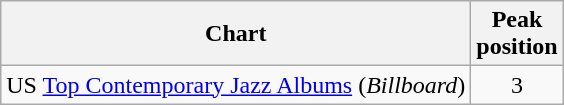<table class="wikitable">
<tr>
<th>Chart</th>
<th>Peak<br>position</th>
</tr>
<tr>
<td>US <a href='#'>Top Contemporary Jazz Albums</a> (<em>Billboard</em>)</td>
<td align="center">3</td>
</tr>
</table>
